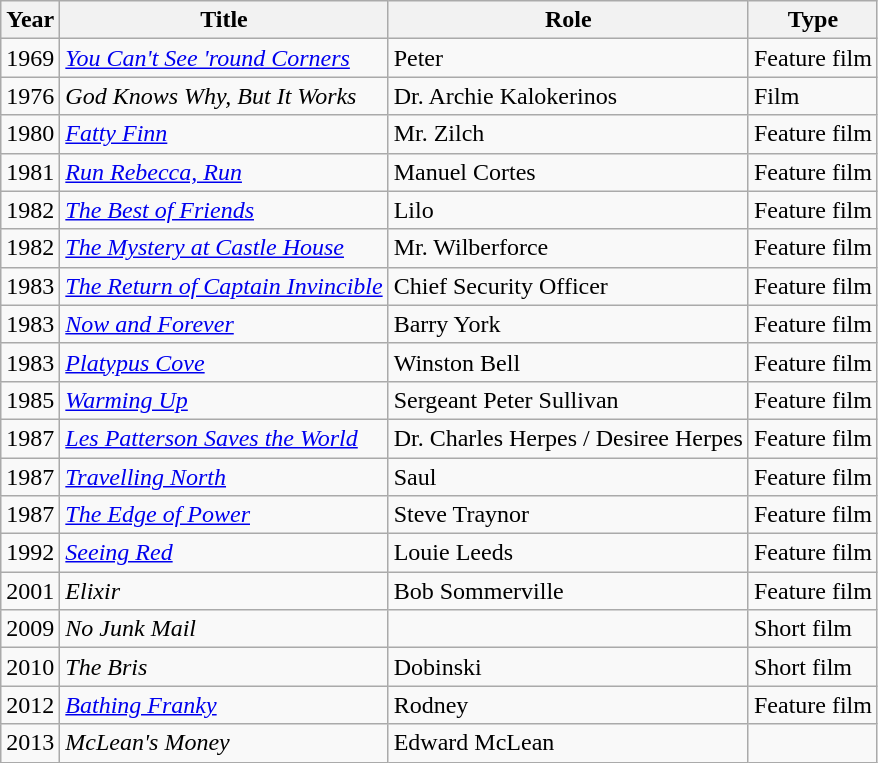<table class="wikitable">
<tr>
<th>Year</th>
<th>Title</th>
<th>Role</th>
<th>Type</th>
</tr>
<tr>
<td>1969</td>
<td><em><a href='#'>You Can't See 'round Corners</a> </em></td>
<td>Peter</td>
<td>Feature film</td>
</tr>
<tr>
<td>1976</td>
<td><em>God Knows Why, But It Works</em></td>
<td>Dr. Archie Kalokerinos</td>
<td>Film</td>
</tr>
<tr>
<td>1980</td>
<td><em><a href='#'>Fatty Finn</a></em></td>
<td>Mr. Zilch</td>
<td>Feature film</td>
</tr>
<tr>
<td>1981</td>
<td><em><a href='#'>Run Rebecca, Run</a></em></td>
<td>Manuel Cortes</td>
<td>Feature film</td>
</tr>
<tr>
<td>1982</td>
<td><em><a href='#'>The Best of Friends</a></em></td>
<td>Lilo</td>
<td>Feature film</td>
</tr>
<tr>
<td>1982</td>
<td><em><a href='#'>The Mystery at Castle House</a></em></td>
<td>Mr. Wilberforce</td>
<td>Feature film</td>
</tr>
<tr>
<td>1983</td>
<td><em><a href='#'>The Return of Captain Invincible</a></em></td>
<td>Chief Security Officer</td>
<td>Feature film</td>
</tr>
<tr>
<td>1983</td>
<td><em><a href='#'>Now and Forever</a></em></td>
<td>Barry York</td>
<td>Feature film</td>
</tr>
<tr>
<td>1983</td>
<td><em><a href='#'>Platypus Cove</a></em></td>
<td>Winston Bell</td>
<td>Feature film</td>
</tr>
<tr>
<td>1985</td>
<td><em><a href='#'>Warming Up</a></em></td>
<td>Sergeant Peter Sullivan</td>
<td>Feature film</td>
</tr>
<tr>
<td>1987</td>
<td><em><a href='#'>Les Patterson Saves the World</a></em></td>
<td>Dr. Charles Herpes / Desiree Herpes</td>
<td>Feature film</td>
</tr>
<tr>
<td>1987</td>
<td><em><a href='#'>Travelling North</a></em></td>
<td>Saul</td>
<td>Feature film</td>
</tr>
<tr>
<td>1987</td>
<td><em><a href='#'>The Edge of Power</a></em></td>
<td>Steve Traynor</td>
<td>Feature film</td>
</tr>
<tr>
<td>1992</td>
<td><em><a href='#'>Seeing Red</a></em></td>
<td>Louie Leeds</td>
<td>Feature film</td>
</tr>
<tr>
<td>2001</td>
<td><em>Elixir</em></td>
<td>Bob Sommerville</td>
<td>Feature film</td>
</tr>
<tr>
<td>2009</td>
<td><em>No Junk Mail</em></td>
<td></td>
<td>Short film</td>
</tr>
<tr>
<td>2010</td>
<td><em>The Bris</em></td>
<td>Dobinski</td>
<td>Short film</td>
</tr>
<tr>
<td>2012</td>
<td><em><a href='#'>Bathing Franky</a></em></td>
<td>Rodney</td>
<td>Feature film</td>
</tr>
<tr>
<td>2013</td>
<td><em>McLean's Money</em></td>
<td>Edward McLean</td>
<td></td>
</tr>
</table>
